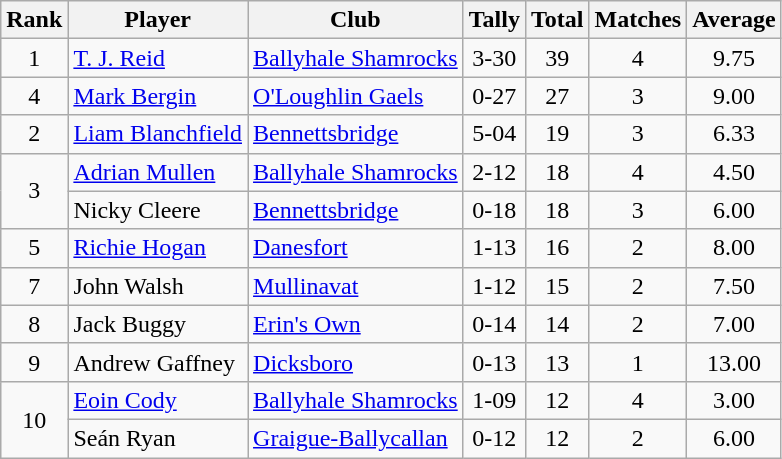<table class="wikitable">
<tr>
<th>Rank</th>
<th>Player</th>
<th>Club</th>
<th>Tally</th>
<th>Total</th>
<th>Matches</th>
<th>Average</th>
</tr>
<tr>
<td rowspan="1" style="text-align:center;">1</td>
<td><a href='#'>T. J. Reid</a></td>
<td><a href='#'>Ballyhale Shamrocks</a></td>
<td align=center>3-30</td>
<td align=center>39</td>
<td align=center>4</td>
<td align=center>9.75</td>
</tr>
<tr>
<td rowspan="1" style="text-align:center;">4</td>
<td><a href='#'>Mark Bergin</a></td>
<td><a href='#'>O'Loughlin Gaels</a></td>
<td align=center>0-27</td>
<td align=center>27</td>
<td align=center>3</td>
<td align=center>9.00</td>
</tr>
<tr>
<td rowspan="1" style="text-align:center;">2</td>
<td><a href='#'>Liam Blanchfield</a></td>
<td><a href='#'>Bennettsbridge</a></td>
<td align=center>5-04</td>
<td align=center>19</td>
<td align=center>3</td>
<td align=center>6.33</td>
</tr>
<tr>
<td rowspan="2" style="text-align:center;">3</td>
<td><a href='#'>Adrian Mullen</a></td>
<td><a href='#'>Ballyhale Shamrocks</a></td>
<td align=center>2-12</td>
<td align=center>18</td>
<td align=center>4</td>
<td align=center>4.50</td>
</tr>
<tr>
<td>Nicky Cleere</td>
<td><a href='#'>Bennettsbridge</a></td>
<td align=center>0-18</td>
<td align=center>18</td>
<td align=center>3</td>
<td align=center>6.00</td>
</tr>
<tr>
<td rowspan="1" style="text-align:center;">5</td>
<td><a href='#'>Richie Hogan</a></td>
<td><a href='#'>Danesfort</a></td>
<td align=center>1-13</td>
<td align=center>16</td>
<td align=center>2</td>
<td align=center>8.00</td>
</tr>
<tr>
<td rowspan="1" style="text-align:center;">7</td>
<td>John Walsh</td>
<td><a href='#'>Mullinavat</a></td>
<td align=center>1-12</td>
<td align=center>15</td>
<td align=center>2</td>
<td align=center>7.50</td>
</tr>
<tr>
<td rowspan="1" style="text-align:center;">8</td>
<td>Jack Buggy</td>
<td><a href='#'>Erin's Own</a></td>
<td align=center>0-14</td>
<td align=center>14</td>
<td align=center>2</td>
<td align=center>7.00</td>
</tr>
<tr>
<td rowspan="1" style="text-align:center;">9</td>
<td>Andrew Gaffney</td>
<td><a href='#'>Dicksboro</a></td>
<td align=center>0-13</td>
<td align=center>13</td>
<td align=center>1</td>
<td align=center>13.00</td>
</tr>
<tr>
<td rowspan="2" style="text-align:center;">10</td>
<td><a href='#'>Eoin Cody</a></td>
<td><a href='#'>Ballyhale Shamrocks</a></td>
<td align=center>1-09</td>
<td align=center>12</td>
<td align=center>4</td>
<td align=center>3.00</td>
</tr>
<tr>
<td>Seán Ryan</td>
<td><a href='#'>Graigue-Ballycallan</a></td>
<td align=center>0-12</td>
<td align=center>12</td>
<td align=center>2</td>
<td align=center>6.00</td>
</tr>
</table>
